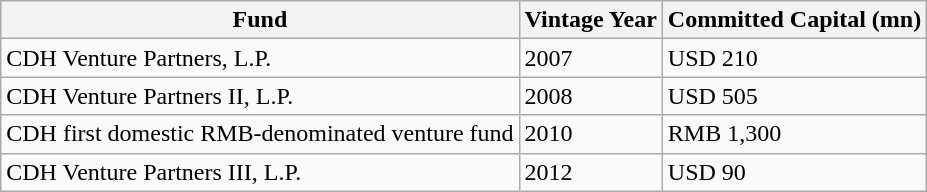<table class="wikitable">
<tr>
<th>Fund</th>
<th>Vintage Year</th>
<th>Committed Capital (mn)</th>
</tr>
<tr>
<td>CDH Venture Partners, L.P.</td>
<td>2007</td>
<td>USD 210</td>
</tr>
<tr>
<td>CDH Venture Partners II, L.P.</td>
<td>2008</td>
<td>USD 505</td>
</tr>
<tr>
<td>CDH first domestic RMB-denominated venture fund</td>
<td>2010</td>
<td>RMB 1,300</td>
</tr>
<tr>
<td>CDH Venture Partners III, L.P.</td>
<td>2012</td>
<td>USD 90</td>
</tr>
</table>
